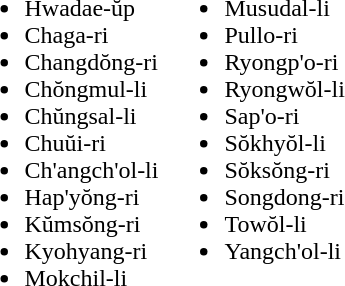<table>
<tr>
<td valign="top"><br><ul><li>Hwadae-ŭp</li><li>Chaga-ri</li><li>Changdŏng-ri</li><li>Chŏngmul-li</li><li>Chŭngsal-li</li><li>Chuŭi-ri</li><li>Ch'angch'ol-li</li><li>Hap'yŏng-ri</li><li>Kŭmsŏng-ri</li><li>Kyohyang-ri</li><li>Mokchil-li</li></ul></td>
<td valign="top"><br><ul><li>Musudal-li</li><li>Pullo-ri</li><li>Ryongp'o-ri</li><li>Ryongwŏl-li</li><li>Sap'o-ri</li><li>Sŏkhyŏl-li</li><li>Sŏksŏng-ri</li><li>Songdong-ri</li><li>Towŏl-li</li><li>Yangch'ol-li</li></ul></td>
</tr>
</table>
